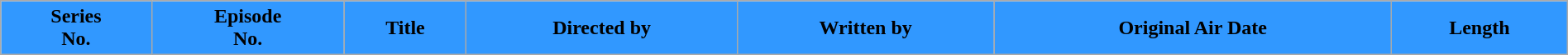<table class="wikitable plainrowheaders" width="100%">
<tr>
<th style="background-color: #3198FF;">Series<br>No.</th>
<th style="background-color: #3198FF;">Episode<br>No.</th>
<th style="background-color: #3198FF;">Title</th>
<th style="background-color: #3198FF;">Directed by</th>
<th style="background-color: #3198FF;">Written by</th>
<th style="background-color: #3198FF;">Original Air Date</th>
<th style="background-color: #3198FF;">Length<br>





</th>
</tr>
</table>
